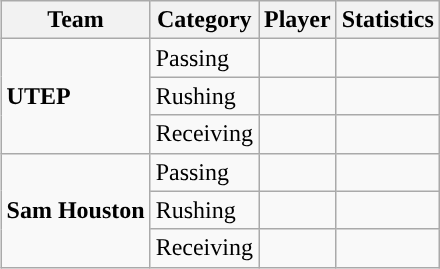<table class="wikitable" style="float: right;">
<tr>
<th>Team</th>
<th>Category</th>
<th>Player</th>
<th>Statistics</th>
</tr>
<tr>
<td rowspan=3><strong>UTEP</strong></td>
<td>Passing</td>
<td></td>
<td></td>
</tr>
<tr>
<td>Rushing</td>
<td></td>
<td></td>
</tr>
<tr>
<td>Receiving</td>
<td></td>
<td></td>
</tr>
<tr>
<td rowspan=3><strong>Sam Houston</strong></td>
<td>Passing</td>
<td></td>
<td></td>
</tr>
<tr>
<td>Rushing</td>
<td></td>
<td></td>
</tr>
<tr>
<td>Receiving</td>
<td></td>
<td></td>
</tr>
</table>
